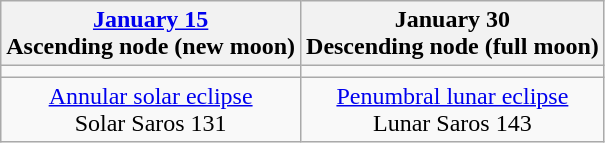<table class="wikitable">
<tr>
<th><a href='#'>January 15</a><br>Ascending node (new moon)<br></th>
<th>January 30<br>Descending node (full moon)<br></th>
</tr>
<tr>
<td></td>
<td></td>
</tr>
<tr align=center>
<td><a href='#'>Annular solar eclipse</a><br>Solar Saros 131</td>
<td><a href='#'>Penumbral lunar eclipse</a><br>Lunar Saros 143</td>
</tr>
</table>
